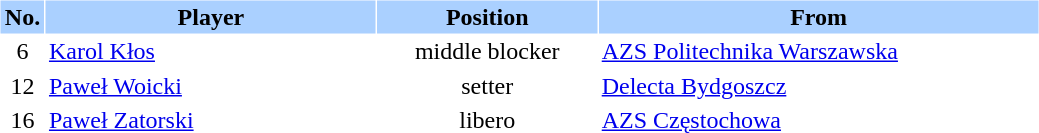<table border="0" cellspacing="1" cellpadding="2">
<tr bgcolor=#AAD0FF>
<th width=4%>No.</th>
<th width=30%>Player</th>
<th width=20%>Position</th>
<th width=40%>From</th>
</tr>
<tr>
<td align=center>6</td>
<td> <a href='#'>Karol Kłos</a></td>
<td align=center>middle blocker</td>
<td><a href='#'>AZS Politechnika Warszawska</a></td>
</tr>
<tr>
<td align=center>12</td>
<td> <a href='#'>Paweł Woicki</a></td>
<td align=center>setter</td>
<td><a href='#'>Delecta Bydgoszcz</a></td>
</tr>
<tr>
<td align=center>16</td>
<td> <a href='#'>Paweł Zatorski</a></td>
<td align=center>libero</td>
<td><a href='#'>AZS Częstochowa</a></td>
</tr>
<tr>
</tr>
</table>
